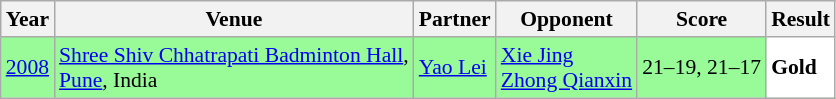<table class="sortable wikitable" style="font-size: 90%;">
<tr>
<th>Year</th>
<th>Venue</th>
<th>Partner</th>
<th>Opponent</th>
<th>Score</th>
<th>Result</th>
</tr>
<tr style="background:#98FB98">
<td align="center"><a href='#'>2008</a></td>
<td align="left"><a href='#'>Shree Shiv Chhatrapati Badminton Hall</a>,<br><a href='#'>Pune</a>, India</td>
<td align="left"> <a href='#'>Yao Lei</a></td>
<td align="left"> <a href='#'>Xie Jing</a><br> <a href='#'>Zhong Qianxin</a></td>
<td align="left">21–19, 21–17</td>
<td style="text-align:left; background:white"> <strong>Gold</strong></td>
</tr>
</table>
